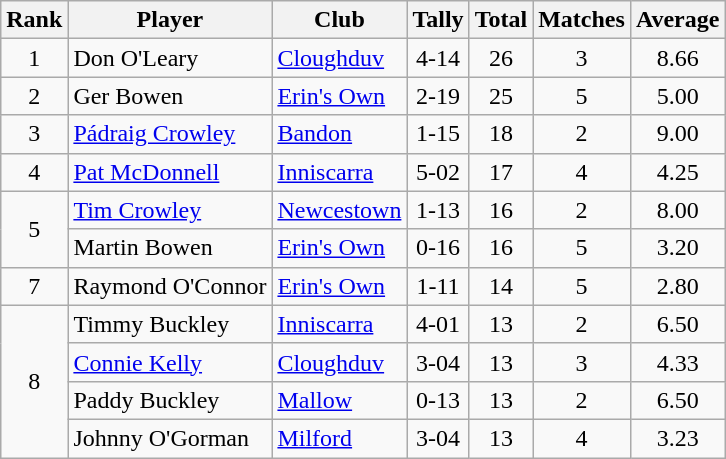<table class="wikitable">
<tr>
<th>Rank</th>
<th>Player</th>
<th>Club</th>
<th>Tally</th>
<th>Total</th>
<th>Matches</th>
<th>Average</th>
</tr>
<tr>
<td rowspan="1" style="text-align:center;">1</td>
<td>Don O'Leary</td>
<td><a href='#'>Cloughduv</a></td>
<td align=center>4-14</td>
<td align=center>26</td>
<td align=center>3</td>
<td align=center>8.66</td>
</tr>
<tr>
<td rowspan="1" style="text-align:center;">2</td>
<td>Ger Bowen</td>
<td><a href='#'>Erin's Own</a></td>
<td align=center>2-19</td>
<td align=center>25</td>
<td align=center>5</td>
<td align=center>5.00</td>
</tr>
<tr>
<td rowspan="1" style="text-align:center;">3</td>
<td><a href='#'>Pádraig Crowley</a></td>
<td><a href='#'>Bandon</a></td>
<td align=center>1-15</td>
<td align=center>18</td>
<td align=center>2</td>
<td align=center>9.00</td>
</tr>
<tr>
<td rowspan="1" style="text-align:center;">4</td>
<td><a href='#'>Pat McDonnell</a></td>
<td><a href='#'>Inniscarra</a></td>
<td align=center>5-02</td>
<td align=center>17</td>
<td align=center>4</td>
<td align=center>4.25</td>
</tr>
<tr>
<td rowspan="2" style="text-align:center;">5</td>
<td><a href='#'>Tim Crowley</a></td>
<td><a href='#'>Newcestown</a></td>
<td align=center>1-13</td>
<td align=center>16</td>
<td align=center>2</td>
<td align=center>8.00</td>
</tr>
<tr>
<td>Martin Bowen</td>
<td><a href='#'>Erin's Own</a></td>
<td align=center>0-16</td>
<td align=center>16</td>
<td align=center>5</td>
<td align=center>3.20</td>
</tr>
<tr>
<td rowspan="1" style="text-align:center;">7</td>
<td>Raymond O'Connor</td>
<td><a href='#'>Erin's Own</a></td>
<td align=center>1-11</td>
<td align=center>14</td>
<td align=center>5</td>
<td align=center>2.80</td>
</tr>
<tr>
<td rowspan="4" style="text-align:center;">8</td>
<td>Timmy Buckley</td>
<td><a href='#'>Inniscarra</a></td>
<td align=center>4-01</td>
<td align=center>13</td>
<td align=center>2</td>
<td align=center>6.50</td>
</tr>
<tr>
<td><a href='#'>Connie Kelly</a></td>
<td><a href='#'>Cloughduv</a></td>
<td align=center>3-04</td>
<td align=center>13</td>
<td align=center>3</td>
<td align=center>4.33</td>
</tr>
<tr>
<td>Paddy Buckley</td>
<td><a href='#'>Mallow</a></td>
<td align=center>0-13</td>
<td align=center>13</td>
<td align=center>2</td>
<td align=center>6.50</td>
</tr>
<tr>
<td>Johnny O'Gorman</td>
<td><a href='#'>Milford</a></td>
<td align=center>3-04</td>
<td align=center>13</td>
<td align=center>4</td>
<td align=center>3.23</td>
</tr>
</table>
